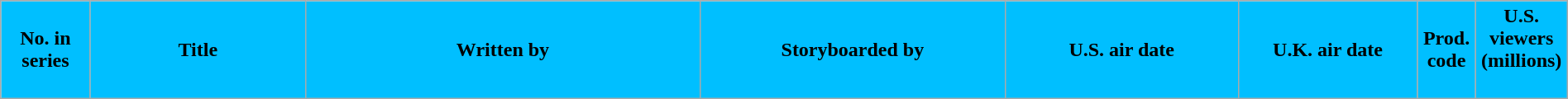<table class="wikitable plainrowheaders" style="width:100%;margin:auto;">
<tr style="color:white">
<th style="background:#00BFFF;color:black;" width=5%>No. in<br>series</th>
<th style="background:#00BFFF;color:black;" width=12%>Title</th>
<th style="background:#00BFFF;color:black;" width=22%>Written by</th>
<th style="background:#00BFFF;color:black;" width=17%>Storyboarded by</th>
<th style="background:#00BFFF;color:black;" width=13%>U.S. air date</th>
<th style="background:#00BFFF;color:black;" width=10%>U.K. air date</th>
<th style="background:#00BFFF;color:black;" width=1%>Prod.<br>code</th>
<th style="background:#00BFFF;color:black;" width=1%>U.S. viewers<br>(millions)<br><br>





</th>
</tr>
</table>
